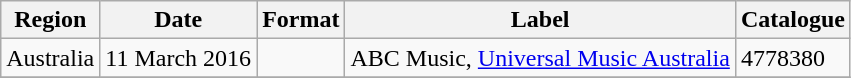<table class="wikitable plainrowheaders">
<tr>
<th scope="col">Region</th>
<th scope="col">Date</th>
<th scope="col">Format</th>
<th scope="col">Label</th>
<th scope="col">Catalogue</th>
</tr>
<tr>
<td>Australia</td>
<td>11 March 2016</td>
<td></td>
<td>ABC Music, <a href='#'>Universal Music Australia</a></td>
<td>4778380</td>
</tr>
<tr>
</tr>
</table>
